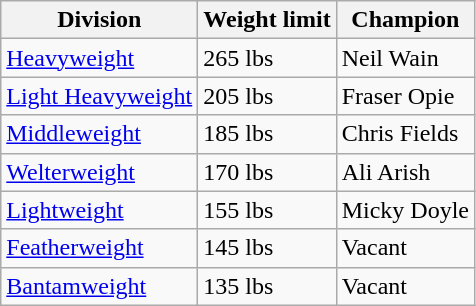<table class="wikitable">
<tr>
<th>Division</th>
<th>Weight limit</th>
<th>Champion</th>
</tr>
<tr>
<td><a href='#'>Heavyweight</a></td>
<td>265 lbs</td>
<td> Neil Wain</td>
</tr>
<tr>
<td><a href='#'>Light Heavyweight</a></td>
<td>205 lbs</td>
<td>  Fraser Opie</td>
</tr>
<tr>
<td><a href='#'>Middleweight</a></td>
<td>185 lbs</td>
<td> Chris Fields</td>
</tr>
<tr>
<td><a href='#'>Welterweight</a></td>
<td>170 lbs</td>
<td> Ali Arish</td>
</tr>
<tr>
<td><a href='#'>Lightweight</a></td>
<td>155 lbs</td>
<td> Micky Doyle</td>
</tr>
<tr>
<td><a href='#'>Featherweight</a></td>
<td>145 lbs</td>
<td>Vacant</td>
</tr>
<tr>
<td><a href='#'>Bantamweight</a></td>
<td>135 lbs</td>
<td>Vacant</td>
</tr>
</table>
